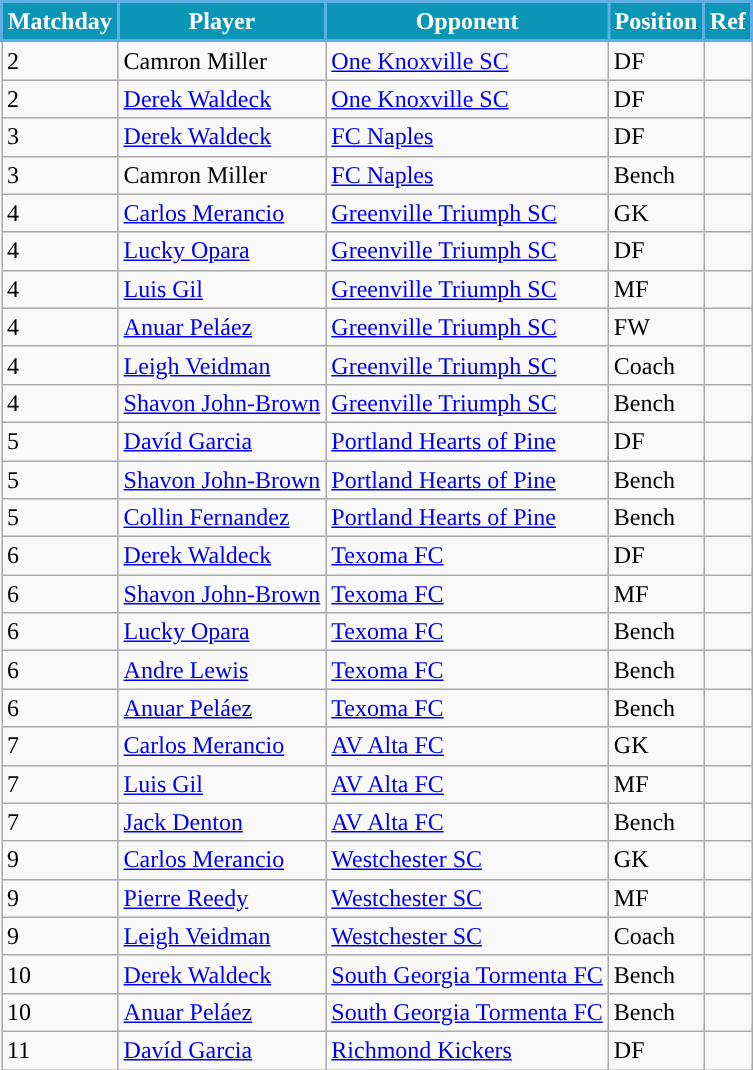<table class=wikitable>
<tr>
<th style="background:#0B96B7; color:#FFFFFF; border:2px solid #5FAFE4;">Matchday</th>
<th style="background:#0B96B7; color:#FFFFFF; border:2px solid #5FAFE4;">Player</th>
<th style="background:#0B96B7; color:#FFFFFF; border:2px solid #5FAFE4;">Opponent</th>
<th style="background:#0B96B7; color:#FFFFFF; border:2px solid #5FAFE4;">Position</th>
<th style="background:#0B96B7; color:#FFFFFF; border:2px solid #5FAFE4;">Ref</th>
</tr>
<tr>
<td>2</td>
<td> Camron Miller</td>
<td><a href='#'>One Knoxville SC</a></td>
<td>DF</td>
<td></td>
</tr>
<tr>
<td>2</td>
<td> <a href='#'>Derek Waldeck</a></td>
<td><a href='#'>One Knoxville SC</a></td>
<td>DF</td>
<td></td>
</tr>
<tr>
<td>3</td>
<td> <a href='#'>Derek Waldeck</a></td>
<td><a href='#'>FC Naples</a></td>
<td>DF</td>
<td></td>
</tr>
<tr>
<td>3</td>
<td> Camron Miller</td>
<td><a href='#'>FC Naples</a></td>
<td>Bench</td>
<td></td>
</tr>
<tr>
<td>4</td>
<td> <a href='#'>Carlos Merancio</a></td>
<td><a href='#'>Greenville Triumph SC</a></td>
<td>GK</td>
<td></td>
</tr>
<tr>
<td>4</td>
<td> <a href='#'>Lucky Opara</a></td>
<td><a href='#'>Greenville Triumph SC</a></td>
<td>DF</td>
<td></td>
</tr>
<tr>
<td>4</td>
<td> <a href='#'>Luis Gil</a></td>
<td><a href='#'>Greenville Triumph SC</a></td>
<td>MF</td>
<td></td>
</tr>
<tr>
<td>4</td>
<td> <a href='#'>Anuar Peláez</a></td>
<td><a href='#'>Greenville Triumph SC</a></td>
<td>FW</td>
<td></td>
</tr>
<tr>
<td>4</td>
<td> <a href='#'>Leigh Veidman</a></td>
<td><a href='#'>Greenville Triumph SC</a></td>
<td>Coach</td>
<td></td>
</tr>
<tr>
<td>4</td>
<td> <a href='#'>Shavon John-Brown</a></td>
<td><a href='#'>Greenville Triumph SC</a></td>
<td>Bench</td>
<td></td>
</tr>
<tr>
<td>5</td>
<td> <a href='#'>Davíd Garcia</a></td>
<td><a href='#'>Portland Hearts of Pine</a></td>
<td>DF</td>
<td></td>
</tr>
<tr>
<td>5</td>
<td> <a href='#'>Shavon John-Brown</a></td>
<td><a href='#'>Portland Hearts of Pine</a></td>
<td>Bench</td>
<td></td>
</tr>
<tr>
<td>5</td>
<td> <a href='#'>Collin Fernandez</a></td>
<td><a href='#'>Portland Hearts of Pine</a></td>
<td>Bench</td>
<td></td>
</tr>
<tr>
<td>6</td>
<td> <a href='#'>Derek Waldeck</a></td>
<td><a href='#'>Texoma FC</a></td>
<td>DF</td>
<td></td>
</tr>
<tr>
<td>6</td>
<td> <a href='#'>Shavon John-Brown</a></td>
<td><a href='#'>Texoma FC</a></td>
<td>MF</td>
<td></td>
</tr>
<tr>
<td>6</td>
<td> <a href='#'>Lucky Opara</a></td>
<td><a href='#'>Texoma FC</a></td>
<td>Bench</td>
<td></td>
</tr>
<tr>
<td>6</td>
<td> <a href='#'>Andre Lewis</a></td>
<td><a href='#'>Texoma FC</a></td>
<td>Bench</td>
<td></td>
</tr>
<tr>
<td>6</td>
<td> <a href='#'>Anuar Peláez</a></td>
<td><a href='#'>Texoma FC</a></td>
<td>Bench</td>
<td></td>
</tr>
<tr>
<td>7</td>
<td> <a href='#'>Carlos Merancio</a></td>
<td><a href='#'>AV Alta FC</a></td>
<td>GK</td>
<td></td>
</tr>
<tr>
<td>7</td>
<td> <a href='#'>Luis Gil</a></td>
<td><a href='#'>AV Alta FC</a></td>
<td>MF</td>
<td></td>
</tr>
<tr>
<td>7</td>
<td> <a href='#'>Jack Denton</a></td>
<td><a href='#'>AV Alta FC</a></td>
<td>Bench</td>
<td></td>
</tr>
<tr>
<td>9</td>
<td> <a href='#'>Carlos Merancio</a></td>
<td><a href='#'>Westchester SC</a></td>
<td>GK</td>
<td></td>
</tr>
<tr>
<td>9</td>
<td> <a href='#'>Pierre Reedy</a></td>
<td><a href='#'>Westchester SC</a></td>
<td>MF</td>
<td></td>
</tr>
<tr>
<td>9</td>
<td> <a href='#'>Leigh Veidman</a></td>
<td><a href='#'>Westchester SC</a></td>
<td>Coach</td>
<td></td>
</tr>
<tr>
<td>10</td>
<td> <a href='#'>Derek Waldeck</a></td>
<td><a href='#'>South Georgia Tormenta FC</a></td>
<td>Bench</td>
<td></td>
</tr>
<tr>
<td>10</td>
<td> <a href='#'>Anuar Peláez</a></td>
<td><a href='#'>South Georgia Tormenta FC</a></td>
<td>Bench</td>
<td></td>
</tr>
<tr>
<td>11</td>
<td> <a href='#'>Davíd Garcia</a></td>
<td><a href='#'>Richmond Kickers</a></td>
<td>DF</td>
<td></td>
</tr>
</table>
